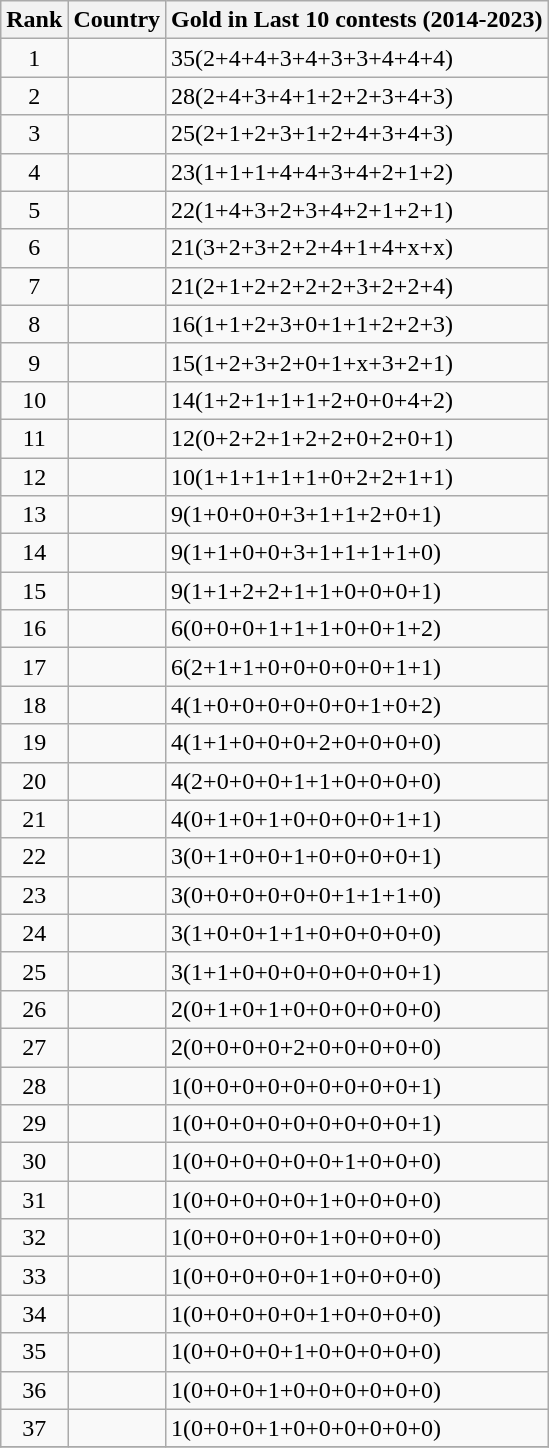<table class="wikitable sortable">
<tr>
<th>Rank</th>
<th>Country</th>
<th>Gold in Last 10 contests (2014-2023)</th>
</tr>
<tr>
<td align=center>1</td>
<td align=left></td>
<td>35(2+4+4+3+4+3+3+4+4+4)</td>
</tr>
<tr>
<td align=center>2</td>
<td align=left></td>
<td>28(2+4+3+4+1+2+2+3+4+3)</td>
</tr>
<tr>
<td align=center>3</td>
<td align=left></td>
<td>25(2+1+2+3+1+2+4+3+4+3)</td>
</tr>
<tr>
<td align=center>4</td>
<td align=left></td>
<td>23(1+1+1+4+4+3+4+2+1+2)</td>
</tr>
<tr>
<td align=center>5</td>
<td align=left></td>
<td>22(1+4+3+2+3+4+2+1+2+1)</td>
</tr>
<tr>
<td align=center>6</td>
<td align=left></td>
<td>21(3+2+3+2+2+4+1+4+x+x)</td>
</tr>
<tr>
<td align=center>7</td>
<td align=left></td>
<td>21(2+1+2+2+2+2+3+2+2+4)</td>
</tr>
<tr>
<td align=center>8</td>
<td align=left></td>
<td>16(1+1+2+3+0+1+1+2+2+3)</td>
</tr>
<tr>
<td align=center>9</td>
<td align=left></td>
<td>15(1+2+3+2+0+1+x+3+2+1)</td>
</tr>
<tr>
<td align=center>10</td>
<td align=left></td>
<td>14(1+2+1+1+1+2+0+0+4+2)</td>
</tr>
<tr>
<td align=center>11</td>
<td align=left></td>
<td>12(0+2+2+1+2+2+0+2+0+1)</td>
</tr>
<tr>
<td align=center>12</td>
<td align=left></td>
<td>10(1+1+1+1+1+0+2+2+1+1)</td>
</tr>
<tr>
<td align=center>13</td>
<td align=left></td>
<td>9(1+0+0+0+3+1+1+2+0+1)</td>
</tr>
<tr>
<td align=center>14</td>
<td align=left></td>
<td>9(1+1+0+0+3+1+1+1+1+0)</td>
</tr>
<tr>
<td align=center>15</td>
<td align=left></td>
<td>9(1+1+2+2+1+1+0+0+0+1)</td>
</tr>
<tr>
<td align=center>16</td>
<td align=left></td>
<td>6(0+0+0+1+1+1+0+0+1+2)</td>
</tr>
<tr>
<td align=center>17</td>
<td align=left></td>
<td>6(2+1+1+0+0+0+0+0+1+1)</td>
</tr>
<tr>
<td align=center>18</td>
<td align=left></td>
<td>4(1+0+0+0+0+0+0+1+0+2)</td>
</tr>
<tr>
<td align=center>19</td>
<td align=left></td>
<td>4(1+1+0+0+0+2+0+0+0+0)</td>
</tr>
<tr>
<td align=center>20</td>
<td align=left></td>
<td>4(2+0+0+0+1+1+0+0+0+0)</td>
</tr>
<tr>
<td align=center>21</td>
<td align=left></td>
<td>4(0+1+0+1+0+0+0+0+1+1)</td>
</tr>
<tr>
<td align=center>22</td>
<td align=left></td>
<td>3(0+1+0+0+1+0+0+0+0+1)</td>
</tr>
<tr>
<td align=center>23</td>
<td align=left></td>
<td>3(0+0+0+0+0+0+1+1+1+0)</td>
</tr>
<tr>
<td align=center>24</td>
<td align=left></td>
<td>3(1+0+0+1+1+0+0+0+0+0)</td>
</tr>
<tr>
<td align=center>25</td>
<td align=left></td>
<td>3(1+1+0+0+0+0+0+0+0+1)</td>
</tr>
<tr>
<td align=center>26</td>
<td align=left></td>
<td>2(0+1+0+1+0+0+0+0+0+0)</td>
</tr>
<tr>
<td align=center>27</td>
<td align=left></td>
<td>2(0+0+0+0+2+0+0+0+0+0)</td>
</tr>
<tr>
<td align=center>28</td>
<td align=left></td>
<td>1(0+0+0+0+0+0+0+0+0+1)</td>
</tr>
<tr>
<td align=center>29</td>
<td align=left></td>
<td>1(0+0+0+0+0+0+0+0+0+1)</td>
</tr>
<tr>
<td align=center>30</td>
<td align=left></td>
<td>1(0+0+0+0+0+0+1+0+0+0)</td>
</tr>
<tr>
<td align=center>31</td>
<td align=left></td>
<td>1(0+0+0+0+0+1+0+0+0+0)</td>
</tr>
<tr>
<td align=center>32</td>
<td align=left></td>
<td>1(0+0+0+0+0+1+0+0+0+0)</td>
</tr>
<tr>
<td align=center>33</td>
<td align=left></td>
<td>1(0+0+0+0+0+1+0+0+0+0)</td>
</tr>
<tr>
<td align=center>34</td>
<td align=left></td>
<td>1(0+0+0+0+0+1+0+0+0+0)</td>
</tr>
<tr>
<td align=center>35</td>
<td align=left></td>
<td>1(0+0+0+0+1+0+0+0+0+0)</td>
</tr>
<tr>
<td align=center>36</td>
<td align=left></td>
<td>1(0+0+0+1+0+0+0+0+0+0)</td>
</tr>
<tr>
<td align=center>37</td>
<td align=left></td>
<td>1(0+0+0+1+0+0+0+0+0+0)</td>
</tr>
<tr>
</tr>
</table>
